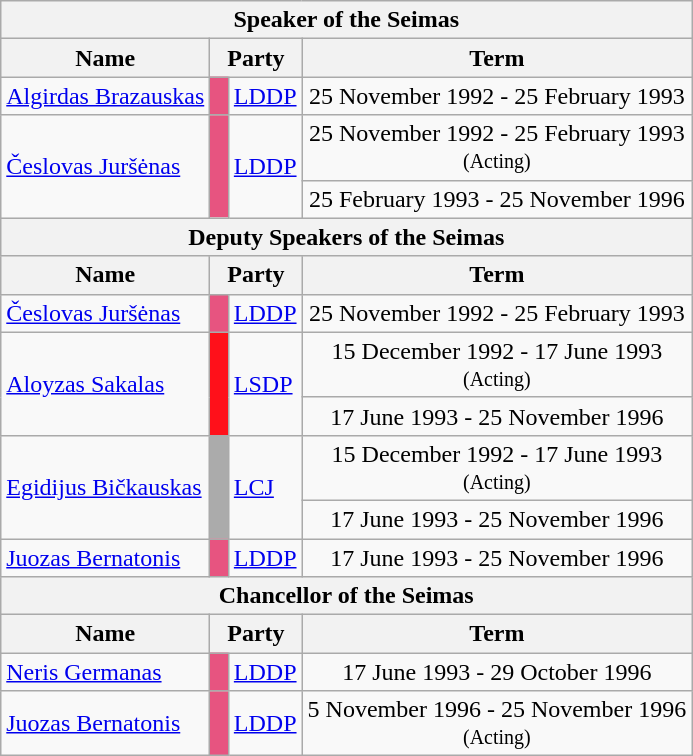<table class=wikitable style=text-align:left>
<tr>
<th colspan=4>Speaker of the Seimas</th>
</tr>
<tr>
<th>Name</th>
<th colspan=2>Party</th>
<th>Term</th>
</tr>
<tr>
<td><a href='#'>Algirdas Brazauskas</a></td>
<td width=5px style="background-color: #E75480"></td>
<td><a href='#'>LDDP</a></td>
<td align=center>25 November 1992 - 25 February 1993</td>
</tr>
<tr>
<td rowspan=2><a href='#'>Česlovas Juršėnas</a></td>
<td rowspan=2 width=5px style="background-color: #E75480"></td>
<td rowspan=2><a href='#'>LDDP</a></td>
<td align=center>25 November 1992 - 25 February 1993<br><small>(Acting)</small></td>
</tr>
<tr>
<td align=center>25 February 1993 - 25 November 1996</td>
</tr>
<tr>
<th colspan=4>Deputy Speakers of the Seimas</th>
</tr>
<tr>
<th>Name</th>
<th colspan=2>Party</th>
<th>Term</th>
</tr>
<tr>
<td><a href='#'>Česlovas Juršėnas</a></td>
<td width=5px style="background-color: #E75480"></td>
<td><a href='#'>LDDP</a></td>
<td align=center>25 November 1992 - 25 February 1993</td>
</tr>
<tr>
<td rowspan=2><a href='#'>Aloyzas Sakalas</a></td>
<td rowspan=2 width=5px style="background-color: #FF101A"></td>
<td rowspan=2><a href='#'>LSDP</a></td>
<td align=center>15 December 1992 - 17 June 1993<br><small>(Acting)</small></td>
</tr>
<tr>
<td align=center>17 June 1993 - 25 November 1996</td>
</tr>
<tr>
<td rowspan=2><a href='#'>Egidijus Bičkauskas</a></td>
<td rowspan=2 width=5px style="background-color: #ABABAB"></td>
<td rowspan=2><a href='#'>LCJ</a></td>
<td align=center>15 December 1992 - 17 June 1993<br><small>(Acting)</small></td>
</tr>
<tr>
<td align=center>17 June 1993 - 25 November 1996</td>
</tr>
<tr>
<td><a href='#'>Juozas Bernatonis</a></td>
<td width=5px style="background-color: #E75480"></td>
<td><a href='#'>LDDP</a></td>
<td align=center>17 June 1993 - 25 November 1996</td>
</tr>
<tr>
<th colspan=4>Chancellor of the Seimas</th>
</tr>
<tr>
<th>Name</th>
<th colspan=2>Party</th>
<th>Term</th>
</tr>
<tr>
<td><a href='#'>Neris Germanas</a></td>
<td width=5px style="background-color: #E75480"></td>
<td><a href='#'>LDDP</a></td>
<td align=center>17 June 1993 - 29 October 1996</td>
</tr>
<tr>
<td><a href='#'>Juozas Bernatonis</a></td>
<td width=5px style="background-color: #E75480"></td>
<td><a href='#'>LDDP</a></td>
<td align=center>5 November 1996 - 25 November 1996<br><small>(Acting)</small></td>
</tr>
</table>
